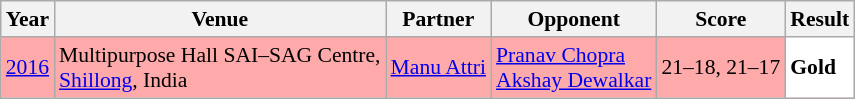<table class="sortable wikitable" style="font-size: 90%;">
<tr>
<th>Year</th>
<th>Venue</th>
<th>Partner</th>
<th>Opponent</th>
<th>Score</th>
<th>Result</th>
</tr>
<tr style="background:#FFAAAA">
<td align="center"><a href='#'>2016</a></td>
<td align="left">Multipurpose Hall SAI–SAG Centre,<br><a href='#'>Shillong</a>, India</td>
<td align="left"> <a href='#'>Manu Attri</a></td>
<td align="left"> <a href='#'>Pranav Chopra</a><br> <a href='#'>Akshay Dewalkar</a></td>
<td align="left">21–18, 21–17</td>
<td style="text-align:left; background:white"> <strong>Gold</strong></td>
</tr>
</table>
